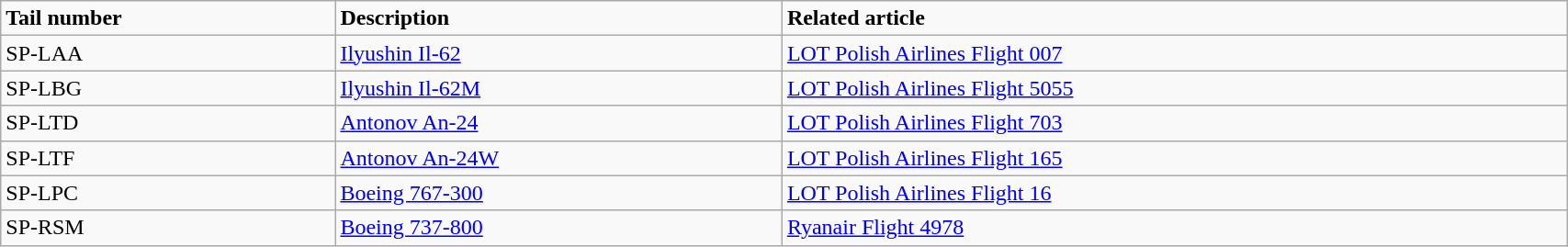<table class="wikitable" width="90%">
<tr>
<td><strong>Tail number</strong></td>
<td><strong>Description</strong></td>
<td><strong>Related article</strong></td>
</tr>
<tr>
<td>SP-LAA</td>
<td><a href='#'>Ilyushin Il-62</a></td>
<td><a href='#'>LOT Polish Airlines Flight 007</a></td>
</tr>
<tr>
<td>SP-LBG</td>
<td><a href='#'>Ilyushin Il-62M</a></td>
<td><a href='#'>LOT Polish Airlines Flight 5055</a></td>
</tr>
<tr>
<td>SP-LTD</td>
<td><a href='#'>Antonov An-24</a></td>
<td><a href='#'>LOT Polish Airlines Flight 703</a></td>
</tr>
<tr>
<td>SP-LTF</td>
<td><a href='#'>Antonov An-24W</a></td>
<td><a href='#'>LOT Polish Airlines Flight 165</a></td>
</tr>
<tr>
<td>SP-LPC</td>
<td><a href='#'>Boeing 767-300</a></td>
<td><a href='#'>LOT Polish Airlines Flight 16</a></td>
</tr>
<tr>
<td>SP-RSM</td>
<td><a href='#'>Boeing 737-800</a></td>
<td><a href='#'>Ryanair Flight 4978</a></td>
</tr>
</table>
